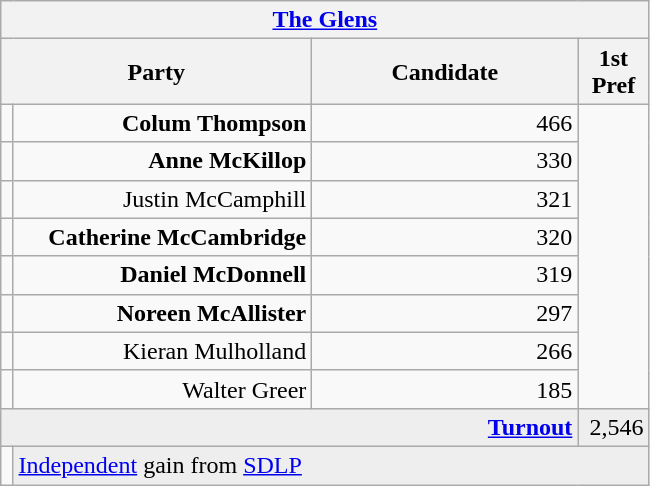<table class="wikitable">
<tr>
<th colspan="4" align="center"><a href='#'>The Glens</a></th>
</tr>
<tr>
<th colspan="2" align="center" width=200>Party</th>
<th width=170>Candidate</th>
<th width=40>1st Pref</th>
</tr>
<tr>
<td></td>
<td align="right"><strong>Colum Thompson</strong></td>
<td align="right">466</td>
</tr>
<tr>
<td></td>
<td align="right"><strong>Anne McKillop</strong></td>
<td align="right">330</td>
</tr>
<tr>
<td></td>
<td align="right">Justin McCamphill</td>
<td align="right">321</td>
</tr>
<tr>
<td></td>
<td align="right"><strong>Catherine McCambridge</strong></td>
<td align="right">320</td>
</tr>
<tr>
<td></td>
<td align="right"><strong>Daniel McDonnell</strong></td>
<td align="right">319</td>
</tr>
<tr>
<td></td>
<td align="right"><strong>Noreen McAllister</strong></td>
<td align="right">297</td>
</tr>
<tr>
<td></td>
<td align="right">Kieran Mulholland</td>
<td align="right">266</td>
</tr>
<tr>
<td></td>
<td align="right">Walter Greer</td>
<td align="right">185</td>
</tr>
<tr bgcolor="EEEEEE">
<td colspan=3 align="right"><strong><a href='#'>Turnout</a></strong></td>
<td align="right">2,546</td>
</tr>
<tr>
<td bgcolor=></td>
<td colspan=3 bgcolor="EEEEEE"><a href='#'>Independent</a> gain from <a href='#'>SDLP</a></td>
</tr>
</table>
